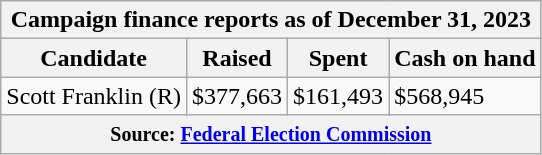<table class="wikitable sortable">
<tr>
<th colspan=4>Campaign finance reports as of December 31, 2023</th>
</tr>
<tr style="text-align:center;">
<th>Candidate</th>
<th>Raised</th>
<th>Spent</th>
<th>Cash on hand</th>
</tr>
<tr>
<td>Scott Franklin (R)</td>
<td>$377,663</td>
<td>$161,493</td>
<td>$568,945</td>
</tr>
<tr>
<th colspan="4"><small>Source: <a href='#'>Federal Election Commission</a></small></th>
</tr>
</table>
